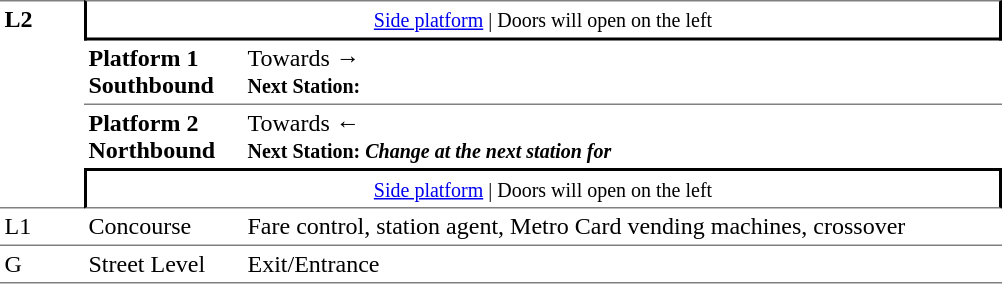<table table border=0 cellspacing=0 cellpadding=3>
<tr>
<td style="border-top:solid 1px grey;border-bottom:solid 1px grey;" width=50 rowspan=4 valign=top><strong>L2</strong></td>
<td style="border-top:solid 1px grey;border-right:solid 2px black;border-left:solid 2px black;border-bottom:solid 2px black;text-align:center;" colspan=2><small><a href='#'>Side platform</a> | Doors will open on the left</small></td>
</tr>
<tr>
<td style="border-bottom:solid 1px grey;" width=100><span><strong>Platform 1</strong><br><strong>Southbound</strong></span></td>
<td style="border-bottom:solid 1px grey;" width=500>Towards → <br><small><strong>Next Station:</strong> </small></td>
</tr>
<tr>
<td><span><strong>Platform 2</strong><br><strong>Northbound</strong></span></td>
<td><span></span>Towards ← <br><small><strong>Next Station:</strong> </small> <small><strong><em>Change at the next station for <strong><em></small></td>
</tr>
<tr>
<td style="border-top:solid 2px black;border-right:solid 2px black;border-left:solid 2px black;border-bottom:solid 1px grey;text-align:center;" colspan=2><small><a href='#'>Side platform</a> | Doors will open on the left</small></td>
</tr>
<tr>
<td valign=top></strong>L1<strong></td>
<td valign=top>Concourse</td>
<td valign=top>Fare control, station agent, Metro Card vending machines, crossover</td>
</tr>
<tr>
<td style="border-bottom:solid 1px grey;border-top:solid 1px grey;" width=50 valign=top></strong>G<strong></td>
<td style="border-top:solid 1px grey;border-bottom:solid 1px grey;" width=100 valign=top>Street Level</td>
<td style="border-top:solid 1px grey;border-bottom:solid 1px grey;" width=500 valign=top>Exit/Entrance</td>
</tr>
</table>
